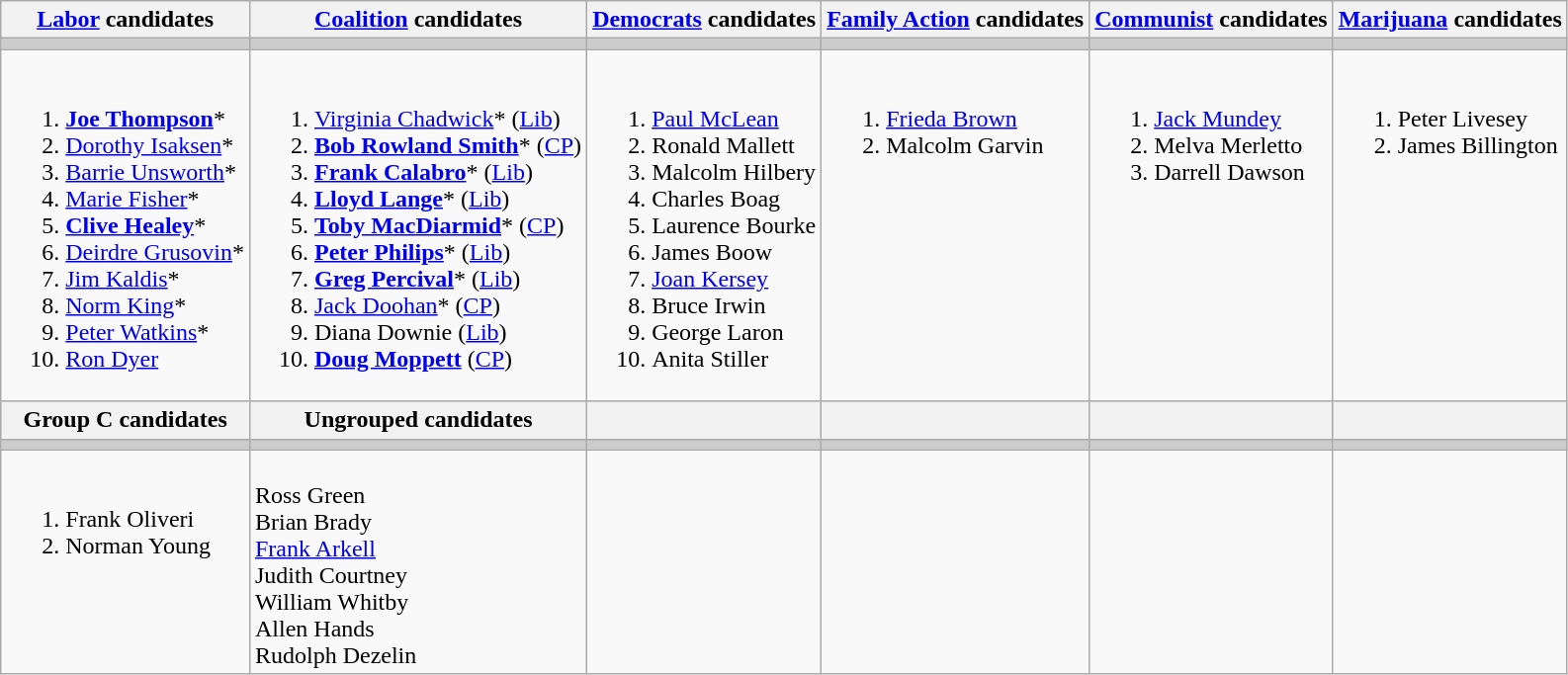<table class="wikitable">
<tr>
<th><a href='#'>Labor</a> candidates</th>
<th><a href='#'>Coalition</a> candidates</th>
<th><a href='#'>Democrats</a> candidates</th>
<th><a href='#'>Family Action</a> candidates</th>
<th><a href='#'>Communist</a> candidates</th>
<th><a href='#'>Marijuana</a> candidates</th>
</tr>
<tr bgcolor="#cccccc">
<td></td>
<td></td>
<td></td>
<td></td>
<td></td>
<td></td>
</tr>
<tr>
<td><br><ol><li><strong><a href='#'>Joe Thompson</a></strong>*</li><li><a href='#'>Dorothy Isaksen</a>*</li><li><a href='#'>Barrie Unsworth</a>*</li><li><a href='#'>Marie Fisher</a>*</li><li><strong><a href='#'>Clive Healey</a></strong>*</li><li><a href='#'>Deirdre Grusovin</a>*</li><li><a href='#'>Jim Kaldis</a>*</li><li><a href='#'>Norm King</a>*</li><li><a href='#'>Peter Watkins</a>*</li><li><a href='#'>Ron Dyer</a></li></ol></td>
<td><br><ol><li><a href='#'>Virginia Chadwick</a>* (<a href='#'>Lib</a>)</li><li><strong><a href='#'>Bob Rowland Smith</a></strong>* (<a href='#'>CP</a>)</li><li><strong><a href='#'>Frank Calabro</a></strong>* (<a href='#'>Lib</a>)</li><li><strong><a href='#'>Lloyd Lange</a></strong>* (<a href='#'>Lib</a>)</li><li><strong><a href='#'>Toby MacDiarmid</a></strong>* (<a href='#'>CP</a>)</li><li><strong><a href='#'>Peter Philips</a></strong>* (<a href='#'>Lib</a>)</li><li><strong><a href='#'>Greg Percival</a></strong>* (<a href='#'>Lib</a>)</li><li><a href='#'>Jack Doohan</a>* (<a href='#'>CP</a>)</li><li>Diana Downie (<a href='#'>Lib</a>)</li><li><strong><a href='#'>Doug Moppett</a></strong> (<a href='#'>CP</a>)</li></ol></td>
<td valign=top><br><ol><li><a href='#'>Paul McLean</a></li><li>Ronald Mallett</li><li>Malcolm Hilbery</li><li>Charles Boag</li><li>Laurence Bourke</li><li>James Boow</li><li><a href='#'>Joan Kersey</a></li><li>Bruce Irwin</li><li>George Laron</li><li>Anita Stiller</li></ol></td>
<td valign=top><br><ol><li><a href='#'>Frieda Brown</a></li><li>Malcolm Garvin</li></ol></td>
<td valign=top><br><ol><li><a href='#'>Jack Mundey</a></li><li>Melva Merletto</li><li>Darrell Dawson</li></ol></td>
<td valign=top><br><ol><li>Peter Livesey</li><li>James Billington</li></ol></td>
</tr>
<tr bgcolor="#cccccc">
<th>Group C candidates</th>
<th>Ungrouped candidates</th>
<th></th>
<th></th>
<th></th>
<th></th>
</tr>
<tr bgcolor="#cccccc">
<td></td>
<td></td>
<td></td>
<td></td>
<td></td>
<td></td>
</tr>
<tr>
<td valign=top><br><ol><li>Frank Oliveri</li><li>Norman Young</li></ol></td>
<td valign=top><br>Ross Green<br>
Brian Brady<br>
<a href='#'>Frank Arkell</a><br>
Judith Courtney<br>
William Whitby<br>
Allen Hands<br>
Rudolph Dezelin</td>
<td valign=top></td>
<td valign=top></td>
<td valign=top></td>
<td valign=top></td>
</tr>
</table>
